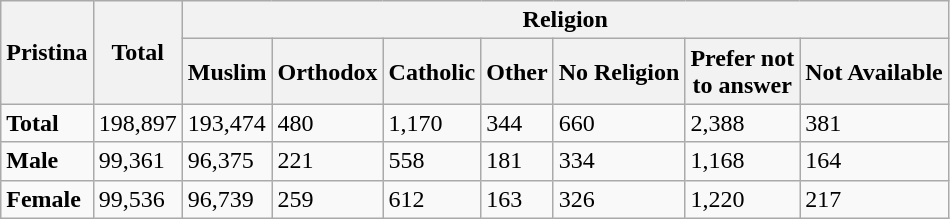<table class="wikitable">
<tr>
<th scope="col" rowspan="2">Pristina</th>
<th scope="col" rowspan="2">Total</th>
<th scope="col" colspan="11">Religion</th>
</tr>
<tr style="text-align:center; background:#f0f0f0;">
<th scope="col">Muslim</th>
<th scope="col">Orthodox</th>
<th scope="col">Catholic</th>
<th scope="col">Other</th>
<th scope="col">No Religion</th>
<th scope="col">Prefer not<br>to answer</th>
<th scope="col">Not Available</th>
</tr>
<tr>
<td><strong>Total</strong></td>
<td>198,897</td>
<td>193,474</td>
<td>480</td>
<td>1,170</td>
<td>344</td>
<td>660</td>
<td>2,388</td>
<td>381</td>
</tr>
<tr>
<td><strong>Male</strong></td>
<td>99,361</td>
<td>96,375</td>
<td>221</td>
<td>558</td>
<td>181</td>
<td>334</td>
<td>1,168</td>
<td>164</td>
</tr>
<tr>
<td><strong>Female</strong></td>
<td>99,536</td>
<td>96,739</td>
<td>259</td>
<td>612</td>
<td>163</td>
<td>326</td>
<td>1,220</td>
<td>217</td>
</tr>
</table>
